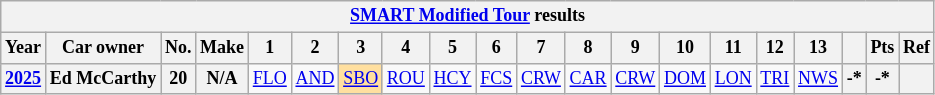<table class="wikitable" style="text-align:center; font-size:75%">
<tr>
<th colspan=38><a href='#'>SMART Modified Tour</a> results</th>
</tr>
<tr>
<th>Year</th>
<th>Car owner</th>
<th>No.</th>
<th>Make</th>
<th>1</th>
<th>2</th>
<th>3</th>
<th>4</th>
<th>5</th>
<th>6</th>
<th>7</th>
<th>8</th>
<th>9</th>
<th>10</th>
<th>11</th>
<th>12</th>
<th>13</th>
<th></th>
<th>Pts</th>
<th>Ref</th>
</tr>
<tr>
<th><a href='#'>2025</a></th>
<th>Ed McCarthy</th>
<th>20</th>
<th>N/A</th>
<td><a href='#'>FLO</a></td>
<td><a href='#'>AND</a></td>
<td style="background:#FFDF9F;"><a href='#'>SBO</a><br></td>
<td><a href='#'>ROU</a></td>
<td><a href='#'>HCY</a></td>
<td><a href='#'>FCS</a></td>
<td><a href='#'>CRW</a></td>
<td><a href='#'>CAR</a></td>
<td><a href='#'>CRW</a></td>
<td><a href='#'>DOM</a></td>
<td><a href='#'>LON</a></td>
<td><a href='#'>TRI</a></td>
<td><a href='#'>NWS</a></td>
<th>-*</th>
<th>-*</th>
<th></th>
</tr>
</table>
